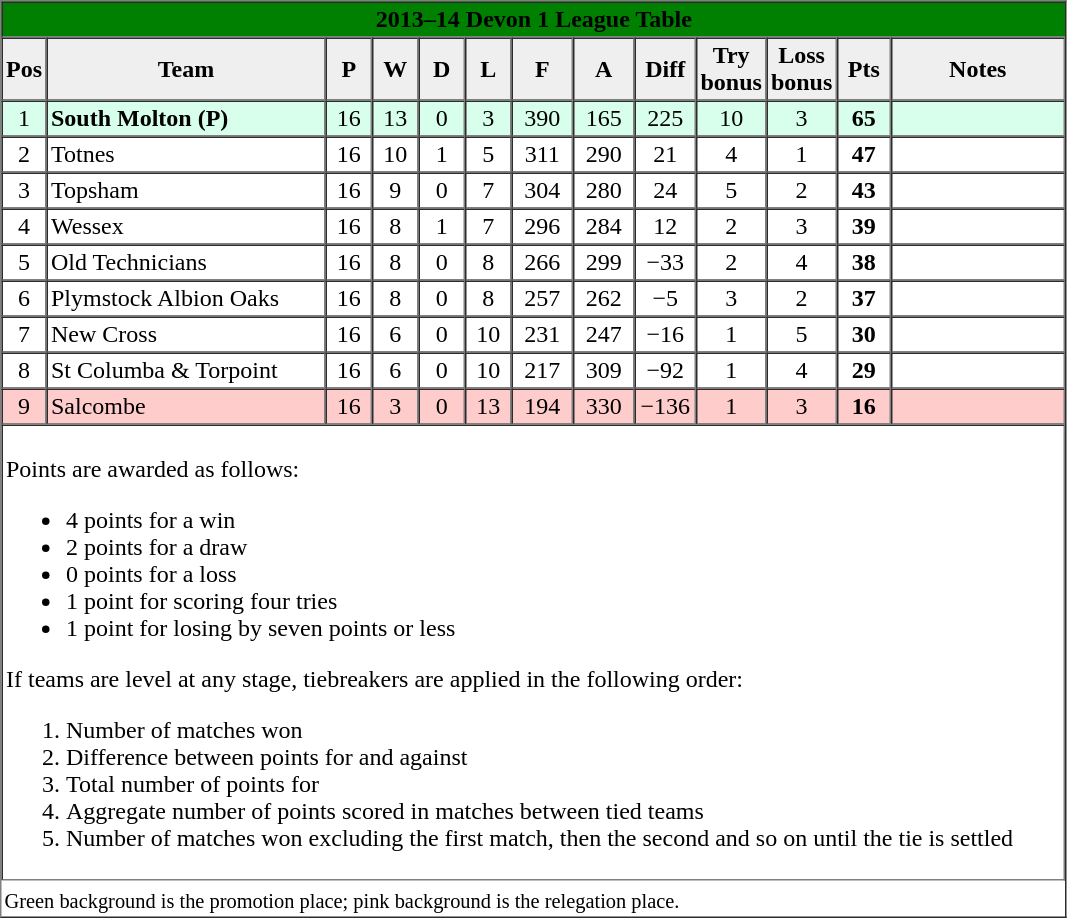<table border="1" cellpadding="2" cellspacing="0">
<tr bgcolor="green">
<th colspan=13 style="border-right:0px;";>2013–14 Devon 1 League Table</th>
</tr>
<tr bgcolor="#efefef">
<th width="20">Pos</th>
<th width="180">Team</th>
<th width="25">P</th>
<th width="25">W</th>
<th width="25">D</th>
<th width="25">L</th>
<th width="35">F</th>
<th width="35">A</th>
<th width="35">Diff</th>
<th width="35">Try bonus</th>
<th width="35">Loss bonus</th>
<th width="30">Pts</th>
<th width="110">Notes</th>
</tr>
<tr bgcolor=#d8ffeb align=center>
<td>1</td>
<td align=left><strong>South Molton</strong> <strong>(P)</strong></td>
<td>16</td>
<td>13</td>
<td>0</td>
<td>3</td>
<td>390</td>
<td>165</td>
<td>225</td>
<td>10</td>
<td>3</td>
<td><strong>65</strong></td>
<td></td>
</tr>
<tr align=center>
<td>2</td>
<td align=left>Totnes</td>
<td>16</td>
<td>10</td>
<td>1</td>
<td>5</td>
<td>311</td>
<td>290</td>
<td>21</td>
<td>4</td>
<td>1</td>
<td><strong>47</strong></td>
<td></td>
</tr>
<tr align=center>
<td>3</td>
<td align=left>Topsham</td>
<td>16</td>
<td>9</td>
<td>0</td>
<td>7</td>
<td>304</td>
<td>280</td>
<td>24</td>
<td>5</td>
<td>2</td>
<td><strong>43</strong></td>
<td></td>
</tr>
<tr align=center>
<td>4</td>
<td align=left>Wessex</td>
<td>16</td>
<td>8</td>
<td>1</td>
<td>7</td>
<td>296</td>
<td>284</td>
<td>12</td>
<td>2</td>
<td>3</td>
<td><strong>39</strong></td>
<td></td>
</tr>
<tr align=center>
<td>5</td>
<td align=left>Old Technicians</td>
<td>16</td>
<td>8</td>
<td>0</td>
<td>8</td>
<td>266</td>
<td>299</td>
<td>−33</td>
<td>2</td>
<td>4</td>
<td><strong>38</strong></td>
<td></td>
</tr>
<tr align=center>
<td>6</td>
<td align=left>Plymstock Albion Oaks</td>
<td>16</td>
<td>8</td>
<td>0</td>
<td>8</td>
<td>257</td>
<td>262</td>
<td>−5</td>
<td>3</td>
<td>2</td>
<td><strong>37</strong></td>
<td></td>
</tr>
<tr align=center>
<td>7</td>
<td align=left>New Cross</td>
<td>16</td>
<td>6</td>
<td>0</td>
<td>10</td>
<td>231</td>
<td>247</td>
<td>−16</td>
<td>1</td>
<td>5</td>
<td><strong>30</strong></td>
<td></td>
</tr>
<tr align=center>
<td>8</td>
<td align=left>St Columba & Torpoint</td>
<td>16</td>
<td>6</td>
<td>0</td>
<td>10</td>
<td>217</td>
<td>309</td>
<td>−92</td>
<td>1</td>
<td>4</td>
<td><strong>29</strong></td>
<td></td>
</tr>
<tr bgcolor=#ffcccc align=center>
<td>9</td>
<td align=left>Salcombe</td>
<td>16</td>
<td>3</td>
<td>0</td>
<td>13</td>
<td>194</td>
<td>330</td>
<td>−136</td>
<td>1</td>
<td>3</td>
<td><strong>16</strong></td>
<td></td>
</tr>
<tr align=center>
</tr>
<tr bgcolor=#ffffff>
<td colspan="13"><br>Points are awarded as follows:<ul><li>4 points for a win</li><li>2 points for a draw</li><li>0 points for a loss</li><li>1 point for scoring four tries</li><li>1 point for losing by seven points or less</li></ul>If teams are level at any stage, tiebreakers are applied in the following order:<ol><li>Number of matches won</li><li>Difference between points for and against</li><li>Total number of points for</li><li>Aggregate number of points scored in matches between tied teams</li><li>Number of matches won excluding the first match, then the second and so on until the tie is settled</li></ol></td>
</tr>
<tr |align=centre|>
<td colspan="12" style="border:0px"></td>
</tr>
<tr align=centre>
<td colspan="12" style="border:0px;font-size:85%;" align=centre>Green background is the promotion place; pink background is the relegation place.</td>
</tr>
</table>
